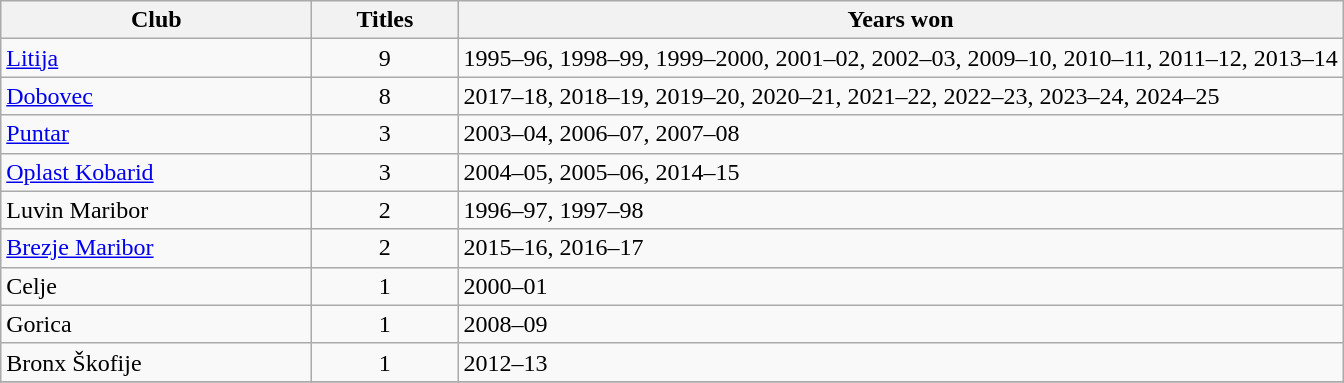<table class="wikitable">
<tr>
<th width=200>Club</th>
<th width=90>Titles</th>
<th>Years won</th>
</tr>
<tr>
<td><a href='#'>Litija</a></td>
<td align=center>9</td>
<td>1995–96, 1998–99, 1999–2000, 2001–02, 2002–03, 2009–10, 2010–11, 2011–12, 2013–14</td>
</tr>
<tr>
<td><a href='#'>Dobovec</a></td>
<td align=center>8</td>
<td>2017–18, 2018–19, 2019–20, 2020–21, 2021–22, 2022–23, 2023–24, 2024–25</td>
</tr>
<tr>
<td><a href='#'>Puntar</a></td>
<td align=center>3</td>
<td>2003–04, 2006–07, 2007–08</td>
</tr>
<tr>
<td><a href='#'>Oplast Kobarid</a></td>
<td align=center>3</td>
<td>2004–05, 2005–06, 2014–15</td>
</tr>
<tr>
<td>Luvin Maribor</td>
<td align=center>2</td>
<td>1996–97, 1997–98</td>
</tr>
<tr>
<td><a href='#'>Brezje Maribor</a></td>
<td align=center>2</td>
<td>2015–16, 2016–17</td>
</tr>
<tr>
<td>Celje</td>
<td align=center>1</td>
<td>2000–01</td>
</tr>
<tr>
<td>Gorica</td>
<td align=center>1</td>
<td>2008–09</td>
</tr>
<tr>
<td>Bronx Škofije</td>
<td align=center>1</td>
<td>2012–13</td>
</tr>
<tr>
</tr>
</table>
